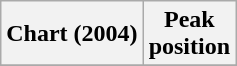<table class="wikitable plainrowheaders" style="text-align:center">
<tr>
<th>Chart (2004)</th>
<th>Peak<br>position</th>
</tr>
<tr>
</tr>
</table>
